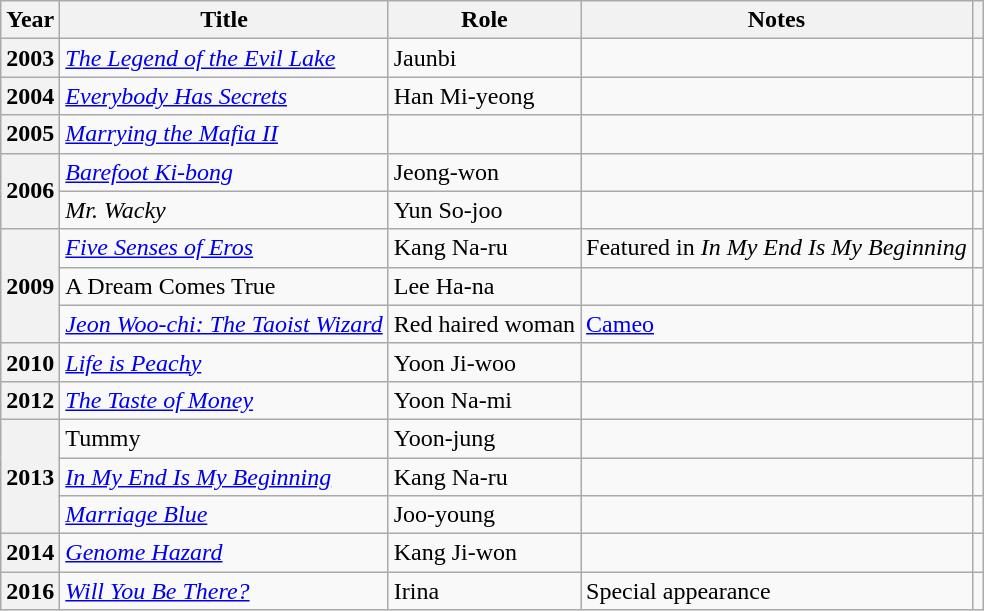<table class="wikitable plainrowheaders sortable">
<tr>
<th scope="col">Year</th>
<th scope="col">Title</th>
<th scope="col">Role</th>
<th scope="col">Notes</th>
<th scope="col" class="unsortable"></th>
</tr>
<tr>
<th scope="row">2003</th>
<td><em><a href='#'>The Legend of the Evil Lake</a></em></td>
<td>Jaunbi</td>
<td></td>
<td style="text-align:center"></td>
</tr>
<tr>
<th scope="row">2004</th>
<td><em><a href='#'>Everybody Has Secrets</a></em></td>
<td>Han Mi-yeong</td>
<td></td>
<td style="text-align:center"></td>
</tr>
<tr>
<th scope="row">2005</th>
<td><em><a href='#'>Marrying the Mafia II</a></em></td>
<td></td>
<td></td>
<td style="text-align:center"></td>
</tr>
<tr>
<th scope="row" rowspan="2">2006</th>
<td><em><a href='#'>Barefoot Ki-bong</a></em></td>
<td>Jeong-won</td>
<td></td>
<td style="text-align:center"></td>
</tr>
<tr>
<td><em>Mr. Wacky</em></td>
<td>Yun So-joo</td>
<td></td>
<td style="text-align:center"></td>
</tr>
<tr>
<th scope="row" rowspan="3">2009</th>
<td><em><a href='#'>Five Senses of Eros</a></em></td>
<td>Kang Na-ru</td>
<td>Featured in <em>In My End Is My Beginning</em></td>
<td style="text-align:center"></td>
</tr>
<tr>
<td>A Dream Comes True</td>
<td>Lee Ha-na</td>
<td></td>
<td style="text-align:center"></td>
</tr>
<tr>
<td><em><a href='#'>Jeon Woo-chi: The Taoist Wizard</a></em></td>
<td>Red haired woman</td>
<td><a href='#'>Cameo</a></td>
<td style="text-align:center"></td>
</tr>
<tr>
<th scope="row">2010</th>
<td><em><a href='#'>Life is Peachy</a></em></td>
<td>Yoon Ji-woo</td>
<td></td>
<td style="text-align:center"></td>
</tr>
<tr>
<th scope="row">2012</th>
<td><em><a href='#'>The Taste of Money</a></em></td>
<td>Yoon Na-mi</td>
<td></td>
<td style="text-align:center"></td>
</tr>
<tr>
<th scope="row" rowspan="3">2013</th>
<td>Tummy</td>
<td>Yoon-jung</td>
<td></td>
<td style="text-align:center"></td>
</tr>
<tr>
<td><em><a href='#'>In My End Is My Beginning</a></em></td>
<td>Kang Na-ru</td>
<td></td>
<td style="text-align:center"></td>
</tr>
<tr>
<td><em><a href='#'>Marriage Blue</a></em></td>
<td>Joo-young</td>
<td></td>
<td style="text-align:center"></td>
</tr>
<tr>
<th scope="row">2014</th>
<td><em><a href='#'>Genome Hazard</a></em></td>
<td>Kang Ji-won</td>
<td></td>
<td style="text-align:center"></td>
</tr>
<tr>
<th scope="row">2016</th>
<td><em><a href='#'>Will You Be There?</a></em></td>
<td>Irina</td>
<td>Special appearance</td>
<td style="text-align:center"></td>
</tr>
</table>
